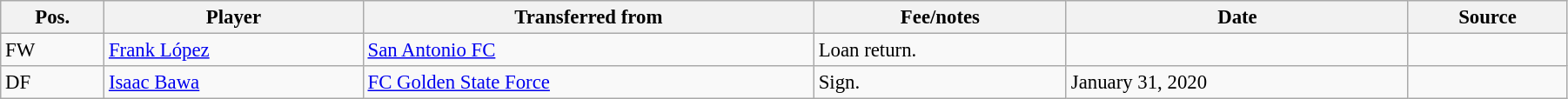<table class="wikitable sortable" style="width:95%; text-align:center; font-size:95%; text-align:left;">
<tr>
<th>Pos.</th>
<th>Player</th>
<th>Transferred from</th>
<th>Fee/notes</th>
<th>Date</th>
<th>Source</th>
</tr>
<tr>
<td>FW</td>
<td> <a href='#'>Frank López</a></td>
<td> <a href='#'>San Antonio FC</a></td>
<td>Loan return.</td>
<td></td>
<td align=center></td>
</tr>
<tr>
<td>DF</td>
<td> <a href='#'>Isaac Bawa</a></td>
<td> <a href='#'>FC Golden State Force</a></td>
<td>Sign.</td>
<td>January 31, 2020</td>
<td align=center></td>
</tr>
</table>
